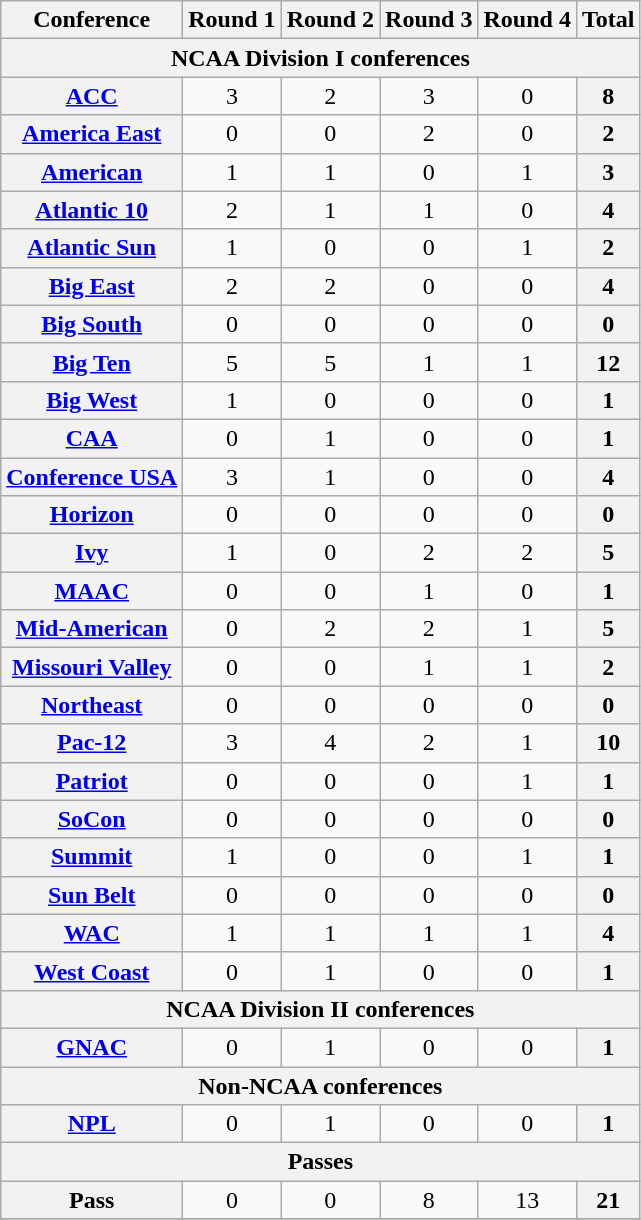<table class="wikitable sortable" style="text-align:center">
<tr>
<th>Conference</th>
<th>Round 1</th>
<th>Round 2</th>
<th>Round 3</th>
<th>Round 4</th>
<th>Total</th>
</tr>
<tr>
<th colspan=6>NCAA Division I conferences</th>
</tr>
<tr>
<th><a href='#'>ACC</a></th>
<td>3</td>
<td>2</td>
<td>3</td>
<td>0</td>
<th>8</th>
</tr>
<tr>
<th><a href='#'>America East</a></th>
<td>0</td>
<td>0</td>
<td>2</td>
<td>0</td>
<th>2</th>
</tr>
<tr>
<th><a href='#'>American</a></th>
<td>1</td>
<td>1</td>
<td>0</td>
<td>1</td>
<th>3</th>
</tr>
<tr>
<th><a href='#'>Atlantic 10</a></th>
<td>2</td>
<td>1</td>
<td>1</td>
<td>0</td>
<th>4</th>
</tr>
<tr>
<th><a href='#'>Atlantic Sun</a></th>
<td>1</td>
<td>0</td>
<td>0</td>
<td>1</td>
<th>2</th>
</tr>
<tr>
<th><a href='#'>Big East</a></th>
<td>2</td>
<td>2</td>
<td>0</td>
<td>0</td>
<th>4</th>
</tr>
<tr>
<th><a href='#'>Big South</a></th>
<td>0</td>
<td>0</td>
<td>0</td>
<td>0</td>
<th>0</th>
</tr>
<tr>
<th><a href='#'>Big Ten</a></th>
<td>5</td>
<td>5</td>
<td>1</td>
<td>1</td>
<th>12</th>
</tr>
<tr>
<th><a href='#'>Big West</a></th>
<td>1</td>
<td>0</td>
<td>0</td>
<td>0</td>
<th>1</th>
</tr>
<tr>
<th><a href='#'>CAA</a></th>
<td>0</td>
<td>1</td>
<td>0</td>
<td>0</td>
<th>1</th>
</tr>
<tr>
<th><a href='#'>Conference USA</a></th>
<td>3</td>
<td>1</td>
<td>0</td>
<td>0</td>
<th>4</th>
</tr>
<tr>
<th><a href='#'>Horizon</a></th>
<td>0</td>
<td>0</td>
<td>0</td>
<td>0</td>
<th>0</th>
</tr>
<tr>
<th><a href='#'>Ivy</a></th>
<td>1</td>
<td>0</td>
<td>2</td>
<td>2</td>
<th>5</th>
</tr>
<tr>
<th><a href='#'>MAAC</a></th>
<td>0</td>
<td>0</td>
<td>1</td>
<td>0</td>
<th>1</th>
</tr>
<tr>
<th><a href='#'>Mid-American</a></th>
<td>0</td>
<td>2</td>
<td>2</td>
<td>1</td>
<th>5</th>
</tr>
<tr>
<th><a href='#'>Missouri Valley</a></th>
<td>0</td>
<td>0</td>
<td>1</td>
<td>1</td>
<th>2</th>
</tr>
<tr>
<th><a href='#'>Northeast</a></th>
<td>0</td>
<td>0</td>
<td>0</td>
<td>0</td>
<th>0</th>
</tr>
<tr>
<th><a href='#'>Pac-12</a></th>
<td>3</td>
<td>4</td>
<td>2</td>
<td>1</td>
<th>10</th>
</tr>
<tr>
<th><a href='#'>Patriot</a></th>
<td>0</td>
<td>0</td>
<td>0</td>
<td>1</td>
<th>1</th>
</tr>
<tr>
<th><a href='#'>SoCon</a></th>
<td>0</td>
<td>0</td>
<td>0</td>
<td>0</td>
<th>0</th>
</tr>
<tr>
<th><a href='#'>Summit</a></th>
<td>1</td>
<td>0</td>
<td>0</td>
<td>1</td>
<th>1</th>
</tr>
<tr>
<th><a href='#'>Sun Belt</a></th>
<td>0</td>
<td>0</td>
<td>0</td>
<td>0</td>
<th>0</th>
</tr>
<tr>
<th><a href='#'>WAC</a></th>
<td>1</td>
<td>1</td>
<td>1</td>
<td>1</td>
<th>4</th>
</tr>
<tr>
<th><a href='#'>West Coast</a></th>
<td>0</td>
<td>1</td>
<td>0</td>
<td>0</td>
<th>1</th>
</tr>
<tr>
<th colspan=6>NCAA Division II conferences</th>
</tr>
<tr>
<th><a href='#'>GNAC</a></th>
<td>0</td>
<td>1</td>
<td>0</td>
<td>0</td>
<th>1</th>
</tr>
<tr>
<th colspan="6">Non-NCAA conferences</th>
</tr>
<tr>
<th><a href='#'>NPL</a></th>
<td>0</td>
<td>1</td>
<td>0</td>
<td>0</td>
<th>1</th>
</tr>
<tr>
<th colspan="6">Passes</th>
</tr>
<tr>
<th>Pass</th>
<td>0</td>
<td>0</td>
<td>8</td>
<td>13</td>
<th>21</th>
</tr>
<tr>
</tr>
</table>
